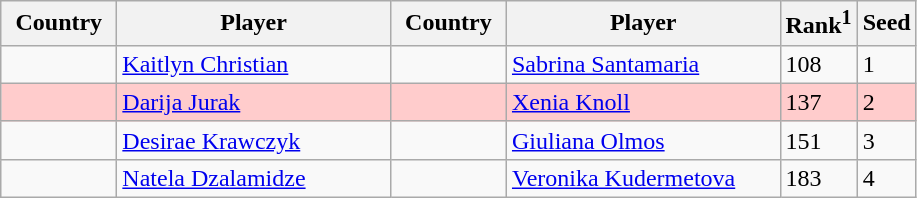<table class="sortable wikitable">
<tr>
<th style="width:70px;">Country</th>
<th style="width:175px;">Player</th>
<th style="width:70px;">Country</th>
<th style="width:175px;">Player</th>
<th>Rank<sup>1</sup></th>
<th>Seed</th>
</tr>
<tr>
<td></td>
<td><a href='#'>Kaitlyn Christian</a></td>
<td></td>
<td><a href='#'>Sabrina Santamaria</a></td>
<td>108</td>
<td>1</td>
</tr>
<tr style="background:#fcc;">
<td></td>
<td><a href='#'>Darija Jurak</a></td>
<td></td>
<td><a href='#'>Xenia Knoll</a></td>
<td>137</td>
<td>2</td>
</tr>
<tr>
<td></td>
<td><a href='#'>Desirae Krawczyk</a></td>
<td></td>
<td><a href='#'>Giuliana Olmos</a></td>
<td>151</td>
<td>3</td>
</tr>
<tr>
<td></td>
<td><a href='#'>Natela Dzalamidze</a></td>
<td></td>
<td><a href='#'>Veronika Kudermetova</a></td>
<td>183</td>
<td>4</td>
</tr>
</table>
